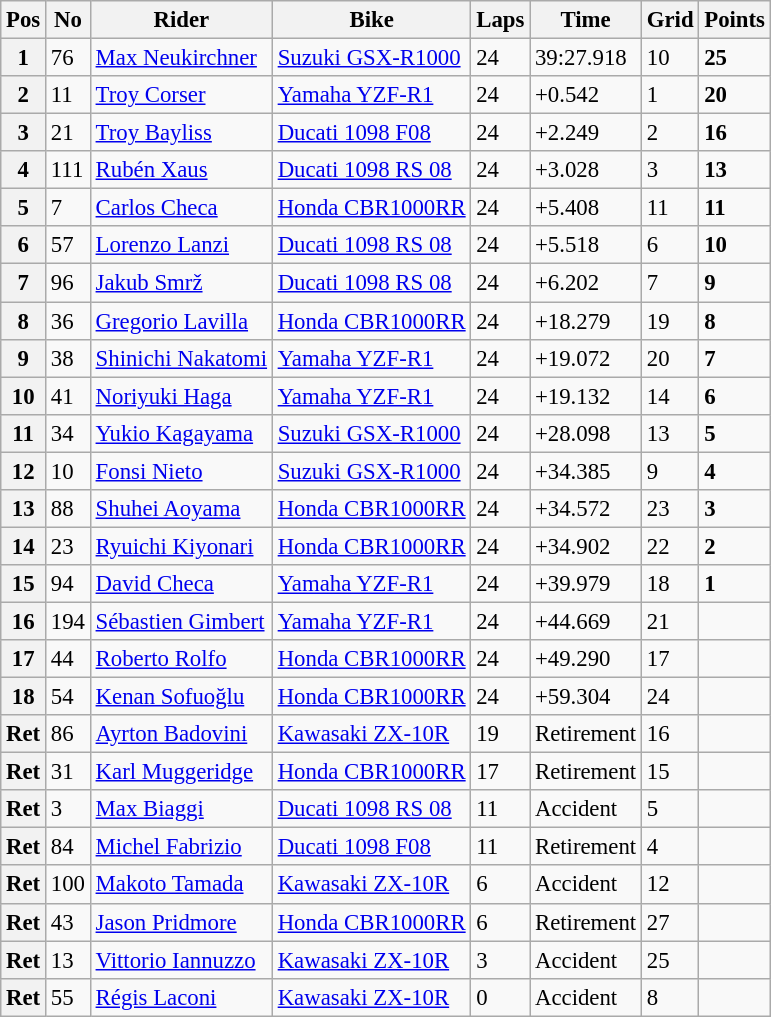<table class="wikitable" style="font-size: 95%;">
<tr>
<th>Pos</th>
<th>No</th>
<th>Rider</th>
<th>Bike</th>
<th>Laps</th>
<th>Time</th>
<th>Grid</th>
<th>Points</th>
</tr>
<tr>
<th>1</th>
<td>76</td>
<td> <a href='#'>Max Neukirchner</a></td>
<td><a href='#'>Suzuki GSX-R1000</a></td>
<td>24</td>
<td>39:27.918</td>
<td>10</td>
<td><strong>25</strong></td>
</tr>
<tr>
<th>2</th>
<td>11</td>
<td> <a href='#'>Troy Corser</a></td>
<td><a href='#'>Yamaha YZF-R1</a></td>
<td>24</td>
<td>+0.542</td>
<td>1</td>
<td><strong>20</strong></td>
</tr>
<tr>
<th>3</th>
<td>21</td>
<td> <a href='#'>Troy Bayliss</a></td>
<td><a href='#'>Ducati 1098 F08</a></td>
<td>24</td>
<td>+2.249</td>
<td>2</td>
<td><strong>16</strong></td>
</tr>
<tr>
<th>4</th>
<td>111</td>
<td> <a href='#'>Rubén Xaus</a></td>
<td><a href='#'>Ducati 1098 RS 08</a></td>
<td>24</td>
<td>+3.028</td>
<td>3</td>
<td><strong>13</strong></td>
</tr>
<tr>
<th>5</th>
<td>7</td>
<td> <a href='#'>Carlos Checa</a></td>
<td><a href='#'>Honda CBR1000RR</a></td>
<td>24</td>
<td>+5.408</td>
<td>11</td>
<td><strong>11</strong></td>
</tr>
<tr>
<th>6</th>
<td>57</td>
<td> <a href='#'>Lorenzo Lanzi</a></td>
<td><a href='#'>Ducati 1098 RS 08</a></td>
<td>24</td>
<td>+5.518</td>
<td>6</td>
<td><strong>10</strong></td>
</tr>
<tr>
<th>7</th>
<td>96</td>
<td> <a href='#'>Jakub Smrž</a></td>
<td><a href='#'>Ducati 1098 RS 08</a></td>
<td>24</td>
<td>+6.202</td>
<td>7</td>
<td><strong>9</strong></td>
</tr>
<tr>
<th>8</th>
<td>36</td>
<td> <a href='#'>Gregorio Lavilla</a></td>
<td><a href='#'>Honda CBR1000RR</a></td>
<td>24</td>
<td>+18.279</td>
<td>19</td>
<td><strong>8</strong></td>
</tr>
<tr>
<th>9</th>
<td>38</td>
<td> <a href='#'>Shinichi Nakatomi</a></td>
<td><a href='#'>Yamaha YZF-R1</a></td>
<td>24</td>
<td>+19.072</td>
<td>20</td>
<td><strong>7</strong></td>
</tr>
<tr>
<th>10</th>
<td>41</td>
<td> <a href='#'>Noriyuki Haga</a></td>
<td><a href='#'>Yamaha YZF-R1</a></td>
<td>24</td>
<td>+19.132</td>
<td>14</td>
<td><strong>6</strong></td>
</tr>
<tr>
<th>11</th>
<td>34</td>
<td> <a href='#'>Yukio Kagayama</a></td>
<td><a href='#'>Suzuki GSX-R1000</a></td>
<td>24</td>
<td>+28.098</td>
<td>13</td>
<td><strong>5</strong></td>
</tr>
<tr>
<th>12</th>
<td>10</td>
<td> <a href='#'>Fonsi Nieto</a></td>
<td><a href='#'>Suzuki GSX-R1000</a></td>
<td>24</td>
<td>+34.385</td>
<td>9</td>
<td><strong>4</strong></td>
</tr>
<tr>
<th>13</th>
<td>88</td>
<td> <a href='#'>Shuhei Aoyama</a></td>
<td><a href='#'>Honda CBR1000RR</a></td>
<td>24</td>
<td>+34.572</td>
<td>23</td>
<td><strong>3</strong></td>
</tr>
<tr>
<th>14</th>
<td>23</td>
<td> <a href='#'>Ryuichi Kiyonari</a></td>
<td><a href='#'>Honda CBR1000RR</a></td>
<td>24</td>
<td>+34.902</td>
<td>22</td>
<td><strong>2</strong></td>
</tr>
<tr>
<th>15</th>
<td>94</td>
<td> <a href='#'>David Checa</a></td>
<td><a href='#'>Yamaha YZF-R1</a></td>
<td>24</td>
<td>+39.979</td>
<td>18</td>
<td><strong>1</strong></td>
</tr>
<tr>
<th>16</th>
<td>194</td>
<td> <a href='#'>Sébastien Gimbert</a></td>
<td><a href='#'>Yamaha YZF-R1</a></td>
<td>24</td>
<td>+44.669</td>
<td>21</td>
<td></td>
</tr>
<tr>
<th>17</th>
<td>44</td>
<td> <a href='#'>Roberto Rolfo</a></td>
<td><a href='#'>Honda CBR1000RR</a></td>
<td>24</td>
<td>+49.290</td>
<td>17</td>
<td></td>
</tr>
<tr>
<th>18</th>
<td>54</td>
<td> <a href='#'>Kenan Sofuoğlu</a></td>
<td><a href='#'>Honda CBR1000RR</a></td>
<td>24</td>
<td>+59.304</td>
<td>24</td>
<td></td>
</tr>
<tr>
<th>Ret</th>
<td>86</td>
<td> <a href='#'>Ayrton Badovini</a></td>
<td><a href='#'>Kawasaki ZX-10R</a></td>
<td>19</td>
<td>Retirement</td>
<td>16</td>
<td></td>
</tr>
<tr>
<th>Ret</th>
<td>31</td>
<td> <a href='#'>Karl Muggeridge</a></td>
<td><a href='#'>Honda CBR1000RR</a></td>
<td>17</td>
<td>Retirement</td>
<td>15</td>
<td></td>
</tr>
<tr>
<th>Ret</th>
<td>3</td>
<td> <a href='#'>Max Biaggi</a></td>
<td><a href='#'>Ducati 1098 RS 08</a></td>
<td>11</td>
<td>Accident</td>
<td>5</td>
<td></td>
</tr>
<tr>
<th>Ret</th>
<td>84</td>
<td> <a href='#'>Michel Fabrizio</a></td>
<td><a href='#'>Ducati 1098 F08</a></td>
<td>11</td>
<td>Retirement</td>
<td>4</td>
<td></td>
</tr>
<tr>
<th>Ret</th>
<td>100</td>
<td> <a href='#'>Makoto Tamada</a></td>
<td><a href='#'>Kawasaki ZX-10R</a></td>
<td>6</td>
<td>Accident</td>
<td>12</td>
<td></td>
</tr>
<tr>
<th>Ret</th>
<td>43</td>
<td> <a href='#'>Jason Pridmore</a></td>
<td><a href='#'>Honda CBR1000RR</a></td>
<td>6</td>
<td>Retirement</td>
<td>27</td>
<td></td>
</tr>
<tr>
<th>Ret</th>
<td>13</td>
<td> <a href='#'>Vittorio Iannuzzo</a></td>
<td><a href='#'>Kawasaki ZX-10R</a></td>
<td>3</td>
<td>Accident</td>
<td>25</td>
<td></td>
</tr>
<tr>
<th>Ret</th>
<td>55</td>
<td> <a href='#'>Régis Laconi</a></td>
<td><a href='#'>Kawasaki ZX-10R</a></td>
<td>0</td>
<td>Accident</td>
<td>8</td>
<td></td>
</tr>
</table>
